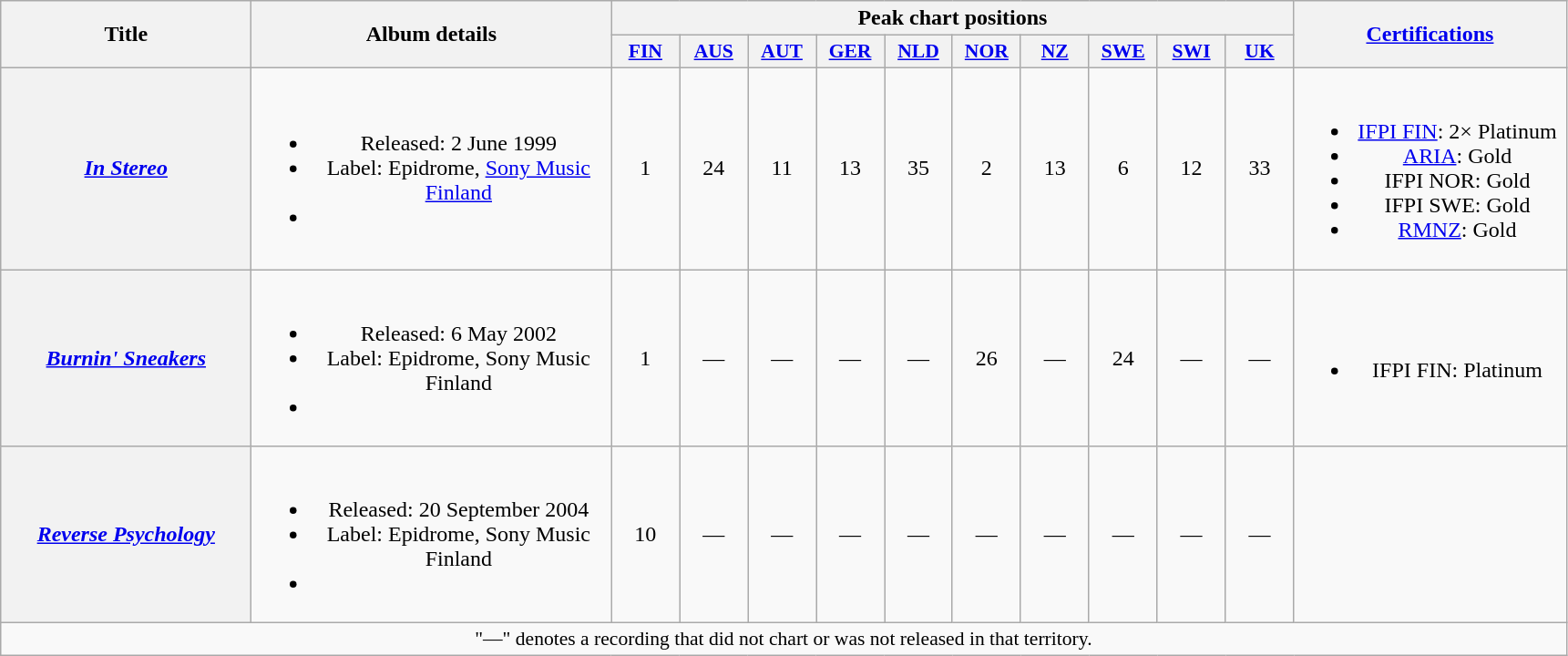<table class="wikitable plainrowheaders" style="text-align:center;">
<tr>
<th scope="col" rowspan="2" style="width:11em;">Title</th>
<th scope="col" rowspan="2" style="width:16em;">Album details</th>
<th scope="col" colspan="10">Peak chart positions</th>
<th scope="col" rowspan="2" style="width:12em;"><a href='#'>Certifications</a></th>
</tr>
<tr>
<th style="width:3em;font-size:90%;"><a href='#'>FIN</a><br></th>
<th style="width:3em;font-size:90%;"><a href='#'>AUS</a><br></th>
<th style="width:3em;font-size:90%;"><a href='#'>AUT</a><br></th>
<th style="width:3em;font-size:90%;"><a href='#'>GER</a><br></th>
<th style="width:3em;font-size:90%;"><a href='#'>NLD</a><br></th>
<th style="width:3em;font-size:90%;"><a href='#'>NOR</a><br></th>
<th style="width:3em;font-size:90%;"><a href='#'>NZ</a><br></th>
<th style="width:3em;font-size:90%;"><a href='#'>SWE</a><br></th>
<th style="width:3em;font-size:90%;"><a href='#'>SWI</a><br></th>
<th style="width:3em;font-size:90%;"><a href='#'>UK</a><br></th>
</tr>
<tr>
<th scope="row"><em><a href='#'>In Stereo</a></em></th>
<td><br><ul><li>Released: 2 June 1999</li><li>Label: Epidrome, <a href='#'>Sony Music Finland</a></li><li></li></ul></td>
<td>1</td>
<td>24</td>
<td>11</td>
<td>13</td>
<td>35</td>
<td>2</td>
<td>13</td>
<td>6</td>
<td>12</td>
<td>33</td>
<td><br><ul><li><a href='#'>IFPI FIN</a>: 2× Platinum</li><li><a href='#'>ARIA</a>: Gold</li><li>IFPI NOR: Gold</li><li>IFPI SWE: Gold</li><li><a href='#'>RMNZ</a>: Gold</li></ul></td>
</tr>
<tr>
<th scope="row"><em><a href='#'>Burnin' Sneakers</a></em></th>
<td><br><ul><li>Released: 6 May 2002</li><li>Label: Epidrome, Sony Music Finland</li><li></li></ul></td>
<td>1</td>
<td>—</td>
<td>—</td>
<td>—</td>
<td>—</td>
<td>26</td>
<td>—</td>
<td>24</td>
<td>—</td>
<td>—</td>
<td><br><ul><li>IFPI FIN: Platinum</li></ul></td>
</tr>
<tr>
<th scope="row"><em><a href='#'>Reverse Psychology</a></em></th>
<td><br><ul><li>Released: 20 September 2004</li><li>Label: Epidrome, Sony Music Finland</li><li></li></ul></td>
<td>10</td>
<td>—</td>
<td>—</td>
<td>—</td>
<td>—</td>
<td>—</td>
<td>—</td>
<td>—</td>
<td>—</td>
<td>—</td>
<td></td>
</tr>
<tr>
<td colspan="15" style="font-size:90%">"—" denotes a recording that did not chart or was not released in that territory.</td>
</tr>
</table>
